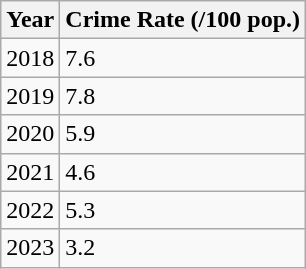<table class="wikitable">
<tr>
<th>Year</th>
<th>Crime Rate (/100 pop.)</th>
</tr>
<tr>
<td>2018</td>
<td>7.6</td>
</tr>
<tr>
<td>2019</td>
<td>7.8</td>
</tr>
<tr>
<td>2020</td>
<td>5.9</td>
</tr>
<tr>
<td>2021</td>
<td>4.6</td>
</tr>
<tr>
<td>2022</td>
<td>5.3</td>
</tr>
<tr>
<td>2023</td>
<td>3.2</td>
</tr>
</table>
